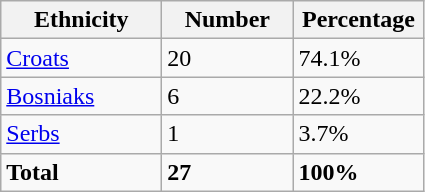<table class="wikitable">
<tr>
<th width="100px">Ethnicity</th>
<th width="80px">Number</th>
<th width="80px">Percentage</th>
</tr>
<tr>
<td><a href='#'>Croats</a></td>
<td>20</td>
<td>74.1%</td>
</tr>
<tr>
<td><a href='#'>Bosniaks</a></td>
<td>6</td>
<td>22.2%</td>
</tr>
<tr>
<td><a href='#'>Serbs</a></td>
<td>1</td>
<td>3.7%</td>
</tr>
<tr>
<td><strong>Total</strong></td>
<td><strong>27</strong></td>
<td><strong>100%</strong></td>
</tr>
</table>
